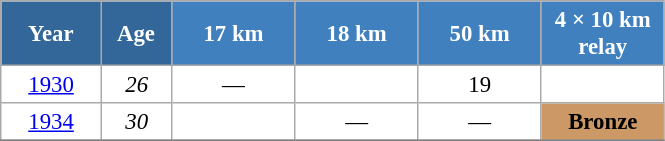<table class="wikitable" style="font-size:95%; text-align:center; border:grey solid 1px; border-collapse:collapse; background:#ffffff;">
<tr>
<th style="background-color:#369; color:white; width:60px;"> Year </th>
<th style="background-color:#369; color:white; width:40px;"> Age </th>
<th style="background-color:#4180be; color:white; width:75px;"> 17 km </th>
<th style="background-color:#4180be; color:white; width:75px;"> 18 km </th>
<th style="background-color:#4180be; color:white; width:75px;"> 50 km </th>
<th style="background-color:#4180be; color:white; width:75px;"> 4 × 10 km <br> relay </th>
</tr>
<tr>
<td><a href='#'>1930</a></td>
<td><em>26</em></td>
<td>—</td>
<td></td>
<td>19</td>
<td></td>
</tr>
<tr>
<td><a href='#'>1934</a></td>
<td><em>30</em></td>
<td></td>
<td>—</td>
<td>—</td>
<td bgcolor="cc9966"><strong>Bronze</strong></td>
</tr>
<tr>
</tr>
</table>
